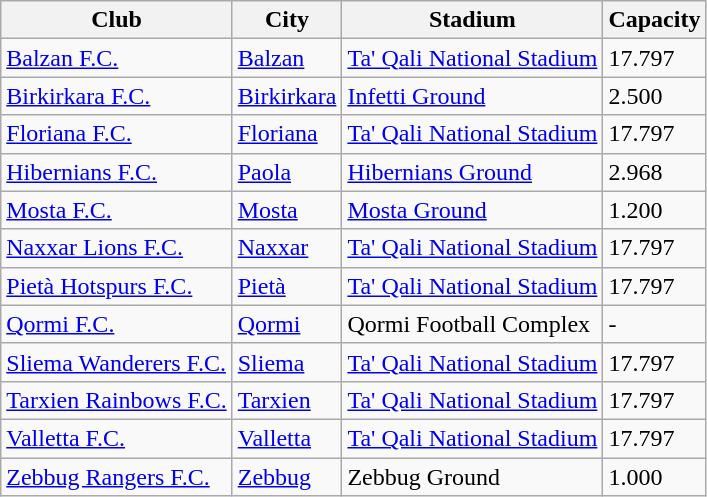<table class="wikitable sortable">
<tr>
<th>Club</th>
<th>City</th>
<th>Stadium</th>
<th>Capacity</th>
</tr>
<tr>
<td><a href='#'>Balzan F.C.</a></td>
<td><a href='#'>Balzan</a></td>
<td><a href='#'>Ta' Qali National Stadium</a></td>
<td>17.797</td>
</tr>
<tr>
<td><a href='#'>Birkirkara F.C.</a></td>
<td><a href='#'>Birkirkara</a></td>
<td><a href='#'>Infetti Ground</a></td>
<td>2.500</td>
</tr>
<tr>
<td><a href='#'>Floriana F.C.</a></td>
<td><a href='#'>Floriana</a></td>
<td><a href='#'>Ta' Qali National Stadium</a></td>
<td>17.797</td>
</tr>
<tr>
<td><a href='#'>Hibernians F.C.</a></td>
<td><a href='#'>Paola</a></td>
<td><a href='#'>Hibernians Ground</a></td>
<td>2.968</td>
</tr>
<tr>
<td><a href='#'>Mosta F.C.</a></td>
<td><a href='#'>Mosta</a></td>
<td><a href='#'>Mosta Ground</a></td>
<td>1.200</td>
</tr>
<tr>
<td><a href='#'>Naxxar Lions F.C.</a></td>
<td><a href='#'>Naxxar</a></td>
<td><a href='#'>Ta' Qali National Stadium</a></td>
<td>17.797</td>
</tr>
<tr>
<td><a href='#'>Pietà Hotspurs F.C.</a></td>
<td><a href='#'>Pietà</a></td>
<td><a href='#'>Ta' Qali National Stadium</a></td>
<td>17.797</td>
</tr>
<tr>
<td><a href='#'>Qormi F.C.</a></td>
<td><a href='#'>Qormi</a></td>
<td>Qormi Football Complex</td>
<td>-</td>
</tr>
<tr>
<td><a href='#'>Sliema Wanderers F.C.</a></td>
<td><a href='#'>Sliema</a></td>
<td><a href='#'>Ta' Qali National Stadium</a></td>
<td>17.797</td>
</tr>
<tr>
<td><a href='#'>Tarxien Rainbows F.C.</a></td>
<td><a href='#'>Tarxien</a></td>
<td><a href='#'>Ta' Qali National Stadium</a></td>
<td>17.797</td>
</tr>
<tr>
<td><a href='#'>Valletta F.C.</a></td>
<td><a href='#'>Valletta</a></td>
<td><a href='#'>Ta' Qali National Stadium</a></td>
<td>17.797</td>
</tr>
<tr>
<td><a href='#'>Zebbug Rangers F.C.</a></td>
<td><a href='#'>Zebbug</a></td>
<td>Zebbug Ground</td>
<td>1.000</td>
</tr>
</table>
